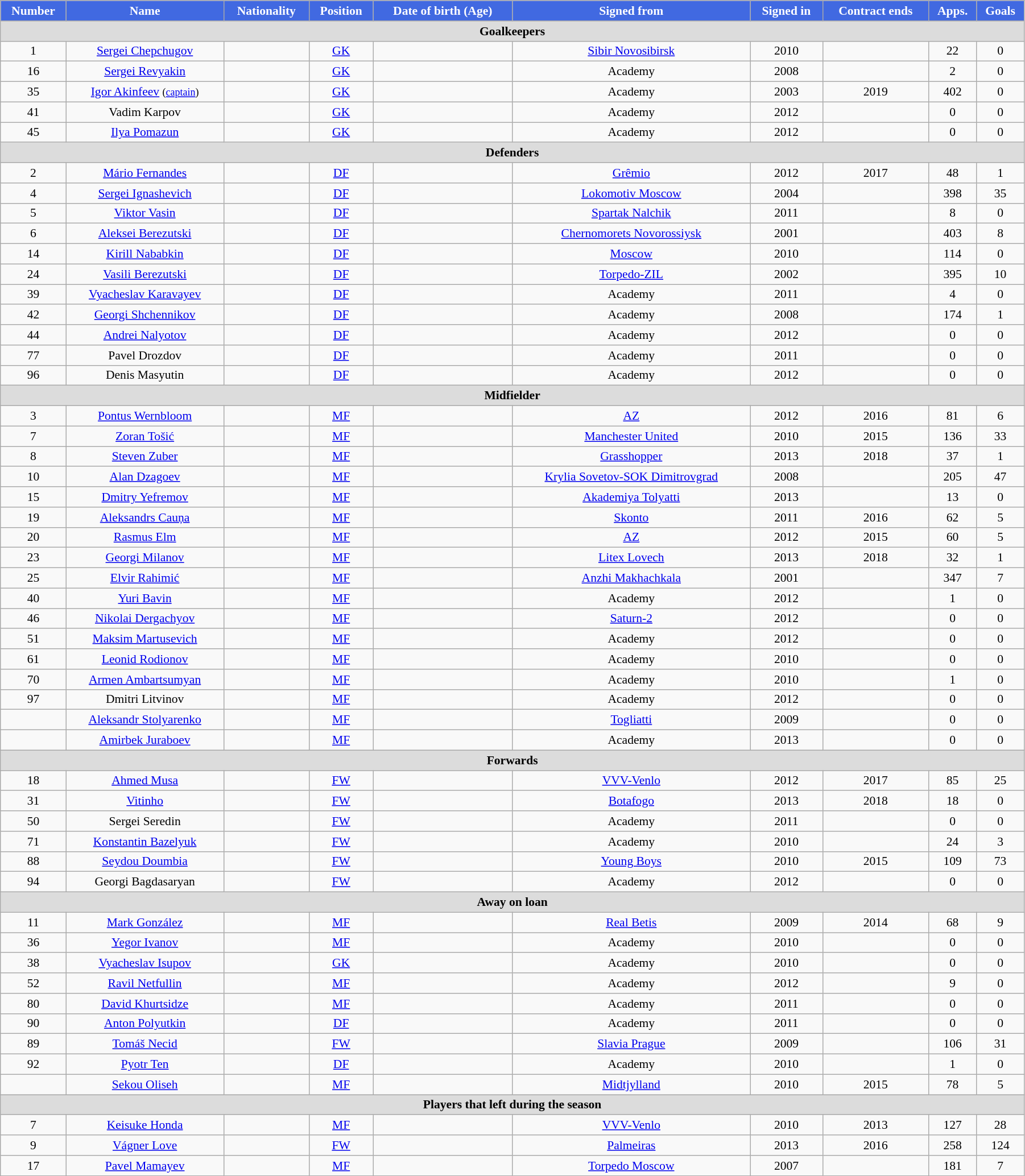<table class="wikitable"  style="text-align:center; font-size:90%; width:95%;">
<tr>
<th style="background:#4169E1; color:white; text-align:center;">Number</th>
<th style="background:#4169E1; color:white; text-align:center;">Name</th>
<th style="background:#4169E1; color:white; text-align:center;">Nationality</th>
<th style="background:#4169E1; color:white; text-align:center;">Position</th>
<th style="background:#4169E1; color:white; text-align:center;">Date of birth (Age)</th>
<th style="background:#4169E1; color:white; text-align:center;">Signed from</th>
<th style="background:#4169E1; color:white; text-align:center;">Signed in</th>
<th style="background:#4169E1; color:white; text-align:center;">Contract ends</th>
<th style="background:#4169E1; color:white; text-align:center;">Apps.</th>
<th style="background:#4169E1; color:white; text-align:center;">Goals</th>
</tr>
<tr>
<th colspan=11  style="background:#dcdcdc; text-align:center;">Goalkeepers</th>
</tr>
<tr>
<td>1</td>
<td><a href='#'>Sergei Chepchugov</a></td>
<td></td>
<td><a href='#'>GK</a></td>
<td></td>
<td><a href='#'>Sibir Novosibirsk</a></td>
<td>2010</td>
<td></td>
<td>22</td>
<td>0</td>
</tr>
<tr>
<td>16</td>
<td><a href='#'>Sergei Revyakin</a></td>
<td></td>
<td><a href='#'>GK</a></td>
<td></td>
<td>Academy</td>
<td>2008</td>
<td></td>
<td>2</td>
<td>0</td>
</tr>
<tr>
<td>35</td>
<td><a href='#'>Igor Akinfeev</a> <small>(<a href='#'>captain</a>)</small></td>
<td></td>
<td><a href='#'>GK</a></td>
<td></td>
<td>Academy</td>
<td>2003</td>
<td>2019</td>
<td>402</td>
<td>0</td>
</tr>
<tr>
<td>41</td>
<td>Vadim Karpov</td>
<td></td>
<td><a href='#'>GK</a></td>
<td></td>
<td>Academy</td>
<td>2012</td>
<td></td>
<td>0</td>
<td>0</td>
</tr>
<tr>
<td>45</td>
<td><a href='#'>Ilya Pomazun</a></td>
<td></td>
<td><a href='#'>GK</a></td>
<td></td>
<td>Academy</td>
<td>2012</td>
<td></td>
<td>0</td>
<td>0</td>
</tr>
<tr>
<th colspan=11  style="background:#dcdcdc; text-align:center;">Defenders</th>
</tr>
<tr>
<td>2</td>
<td><a href='#'>Mário Fernandes</a></td>
<td></td>
<td><a href='#'>DF</a></td>
<td></td>
<td><a href='#'>Grêmio</a></td>
<td>2012</td>
<td>2017</td>
<td>48</td>
<td>1</td>
</tr>
<tr>
<td>4</td>
<td><a href='#'>Sergei Ignashevich</a></td>
<td></td>
<td><a href='#'>DF</a></td>
<td></td>
<td><a href='#'>Lokomotiv Moscow</a></td>
<td>2004</td>
<td></td>
<td>398</td>
<td>35</td>
</tr>
<tr>
<td>5</td>
<td><a href='#'>Viktor Vasin</a></td>
<td></td>
<td><a href='#'>DF</a></td>
<td></td>
<td><a href='#'>Spartak Nalchik</a></td>
<td>2011</td>
<td></td>
<td>8</td>
<td>0</td>
</tr>
<tr>
<td>6</td>
<td><a href='#'>Aleksei Berezutski</a></td>
<td></td>
<td><a href='#'>DF</a></td>
<td></td>
<td><a href='#'>Chernomorets Novorossiysk</a></td>
<td>2001</td>
<td></td>
<td>403</td>
<td>8</td>
</tr>
<tr>
<td>14</td>
<td><a href='#'>Kirill Nababkin</a></td>
<td></td>
<td><a href='#'>DF</a></td>
<td></td>
<td><a href='#'>Moscow</a></td>
<td>2010</td>
<td></td>
<td>114</td>
<td>0</td>
</tr>
<tr>
<td>24</td>
<td><a href='#'>Vasili Berezutski</a></td>
<td></td>
<td><a href='#'>DF</a></td>
<td></td>
<td><a href='#'>Torpedo-ZIL</a></td>
<td>2002</td>
<td></td>
<td>395</td>
<td>10</td>
</tr>
<tr>
<td>39</td>
<td><a href='#'>Vyacheslav Karavayev</a></td>
<td></td>
<td><a href='#'>DF</a></td>
<td></td>
<td>Academy</td>
<td>2011</td>
<td></td>
<td>4</td>
<td>0</td>
</tr>
<tr>
<td>42</td>
<td><a href='#'>Georgi Shchennikov</a></td>
<td></td>
<td><a href='#'>DF</a></td>
<td></td>
<td>Academy</td>
<td>2008</td>
<td></td>
<td>174</td>
<td>1</td>
</tr>
<tr>
<td>44</td>
<td><a href='#'>Andrei Nalyotov</a></td>
<td></td>
<td><a href='#'>DF</a></td>
<td></td>
<td>Academy</td>
<td>2012</td>
<td></td>
<td>0</td>
<td>0</td>
</tr>
<tr>
<td>77</td>
<td>Pavel Drozdov</td>
<td></td>
<td><a href='#'>DF</a></td>
<td></td>
<td>Academy</td>
<td>2011</td>
<td></td>
<td>0</td>
<td>0</td>
</tr>
<tr>
<td>96</td>
<td>Denis Masyutin</td>
<td></td>
<td><a href='#'>DF</a></td>
<td></td>
<td>Academy</td>
<td>2012</td>
<td></td>
<td>0</td>
<td>0</td>
</tr>
<tr>
<th colspan=11  style="background:#dcdcdc; text-align:center;">Midfielder</th>
</tr>
<tr>
<td>3</td>
<td><a href='#'>Pontus Wernbloom</a></td>
<td></td>
<td><a href='#'>MF</a></td>
<td></td>
<td><a href='#'>AZ</a></td>
<td>2012</td>
<td>2016</td>
<td>81</td>
<td>6</td>
</tr>
<tr>
<td>7</td>
<td><a href='#'>Zoran Tošić</a></td>
<td></td>
<td><a href='#'>MF</a></td>
<td></td>
<td><a href='#'>Manchester United</a></td>
<td>2010</td>
<td>2015</td>
<td>136</td>
<td>33</td>
</tr>
<tr>
<td>8</td>
<td><a href='#'>Steven Zuber</a></td>
<td></td>
<td><a href='#'>MF</a></td>
<td></td>
<td><a href='#'>Grasshopper</a></td>
<td>2013</td>
<td>2018</td>
<td>37</td>
<td>1</td>
</tr>
<tr>
<td>10</td>
<td><a href='#'>Alan Dzagoev</a></td>
<td></td>
<td><a href='#'>MF</a></td>
<td></td>
<td><a href='#'>Krylia Sovetov-SOK Dimitrovgrad</a></td>
<td>2008</td>
<td></td>
<td>205</td>
<td>47</td>
</tr>
<tr>
<td>15</td>
<td><a href='#'>Dmitry Yefremov</a></td>
<td></td>
<td><a href='#'>MF</a></td>
<td></td>
<td><a href='#'>Akademiya Tolyatti</a></td>
<td>2013</td>
<td></td>
<td>13</td>
<td>0</td>
</tr>
<tr>
<td>19</td>
<td><a href='#'>Aleksandrs Cauņa</a></td>
<td></td>
<td><a href='#'>MF</a></td>
<td></td>
<td><a href='#'>Skonto</a></td>
<td>2011</td>
<td>2016</td>
<td>62</td>
<td>5</td>
</tr>
<tr>
<td>20</td>
<td><a href='#'>Rasmus Elm</a></td>
<td></td>
<td><a href='#'>MF</a></td>
<td></td>
<td><a href='#'>AZ</a></td>
<td>2012</td>
<td>2015</td>
<td>60</td>
<td>5</td>
</tr>
<tr>
<td>23</td>
<td><a href='#'>Georgi Milanov</a></td>
<td></td>
<td><a href='#'>MF</a></td>
<td></td>
<td><a href='#'>Litex Lovech</a></td>
<td>2013</td>
<td>2018</td>
<td>32</td>
<td>1</td>
</tr>
<tr>
<td>25</td>
<td><a href='#'>Elvir Rahimić</a></td>
<td></td>
<td><a href='#'>MF</a></td>
<td></td>
<td><a href='#'>Anzhi Makhachkala</a></td>
<td>2001</td>
<td></td>
<td>347</td>
<td>7</td>
</tr>
<tr>
<td>40</td>
<td><a href='#'>Yuri Bavin</a></td>
<td></td>
<td><a href='#'>MF</a></td>
<td></td>
<td>Academy</td>
<td>2012</td>
<td></td>
<td>1</td>
<td>0</td>
</tr>
<tr>
<td>46</td>
<td><a href='#'>Nikolai Dergachyov</a></td>
<td></td>
<td><a href='#'>MF</a></td>
<td></td>
<td><a href='#'>Saturn-2</a></td>
<td>2012</td>
<td></td>
<td>0</td>
<td>0</td>
</tr>
<tr>
<td>51</td>
<td><a href='#'>Maksim Martusevich</a></td>
<td></td>
<td><a href='#'>MF</a></td>
<td></td>
<td>Academy</td>
<td>2012</td>
<td></td>
<td>0</td>
<td>0</td>
</tr>
<tr>
<td>61</td>
<td><a href='#'>Leonid Rodionov</a></td>
<td></td>
<td><a href='#'>MF</a></td>
<td></td>
<td>Academy</td>
<td>2010</td>
<td></td>
<td>0</td>
<td>0</td>
</tr>
<tr>
<td>70</td>
<td><a href='#'>Armen Ambartsumyan</a></td>
<td></td>
<td><a href='#'>MF</a></td>
<td></td>
<td>Academy</td>
<td>2010</td>
<td></td>
<td>1</td>
<td>0</td>
</tr>
<tr>
<td>97</td>
<td>Dmitri Litvinov</td>
<td></td>
<td><a href='#'>MF</a></td>
<td></td>
<td>Academy</td>
<td>2012</td>
<td></td>
<td>0</td>
<td>0</td>
</tr>
<tr>
<td></td>
<td><a href='#'>Aleksandr Stolyarenko</a></td>
<td></td>
<td><a href='#'>MF</a></td>
<td></td>
<td><a href='#'>Togliatti</a></td>
<td>2009</td>
<td></td>
<td>0</td>
<td>0</td>
</tr>
<tr>
<td></td>
<td><a href='#'>Amirbek Juraboev</a></td>
<td></td>
<td><a href='#'>MF</a></td>
<td></td>
<td>Academy</td>
<td>2013</td>
<td></td>
<td>0</td>
<td>0</td>
</tr>
<tr>
<th colspan=11  style="background:#dcdcdc; text-align:center;">Forwards</th>
</tr>
<tr>
<td>18</td>
<td><a href='#'>Ahmed Musa</a></td>
<td></td>
<td><a href='#'>FW</a></td>
<td></td>
<td><a href='#'>VVV-Venlo</a></td>
<td>2012</td>
<td>2017</td>
<td>85</td>
<td>25</td>
</tr>
<tr>
<td>31</td>
<td><a href='#'>Vitinho</a></td>
<td></td>
<td><a href='#'>FW</a></td>
<td></td>
<td><a href='#'>Botafogo</a></td>
<td>2013</td>
<td>2018</td>
<td>18</td>
<td>0</td>
</tr>
<tr>
<td>50</td>
<td>Sergei Seredin</td>
<td></td>
<td><a href='#'>FW</a></td>
<td></td>
<td>Academy</td>
<td>2011</td>
<td></td>
<td>0</td>
<td>0</td>
</tr>
<tr>
<td>71</td>
<td><a href='#'>Konstantin Bazelyuk</a></td>
<td></td>
<td><a href='#'>FW</a></td>
<td></td>
<td>Academy</td>
<td>2010</td>
<td></td>
<td>24</td>
<td>3</td>
</tr>
<tr>
<td>88</td>
<td><a href='#'>Seydou Doumbia</a></td>
<td></td>
<td><a href='#'>FW</a></td>
<td></td>
<td><a href='#'>Young Boys</a></td>
<td>2010</td>
<td>2015</td>
<td>109</td>
<td>73</td>
</tr>
<tr>
<td>94</td>
<td>Georgi Bagdasaryan</td>
<td></td>
<td><a href='#'>FW</a></td>
<td></td>
<td>Academy</td>
<td>2012</td>
<td></td>
<td>0</td>
<td>0</td>
</tr>
<tr>
<th colspan=11  style="background:#dcdcdc; text-align:center;">Away on loan</th>
</tr>
<tr>
<td>11</td>
<td><a href='#'>Mark González</a></td>
<td></td>
<td><a href='#'>MF</a></td>
<td></td>
<td><a href='#'>Real Betis</a></td>
<td>2009</td>
<td>2014</td>
<td>68</td>
<td>9</td>
</tr>
<tr>
<td>36</td>
<td><a href='#'>Yegor Ivanov</a></td>
<td></td>
<td><a href='#'>MF</a></td>
<td></td>
<td>Academy</td>
<td>2010</td>
<td></td>
<td>0</td>
<td>0</td>
</tr>
<tr>
<td>38</td>
<td><a href='#'>Vyacheslav Isupov</a></td>
<td></td>
<td><a href='#'>GK</a></td>
<td></td>
<td>Academy</td>
<td>2010</td>
<td></td>
<td>0</td>
<td>0</td>
</tr>
<tr>
<td>52</td>
<td><a href='#'>Ravil Netfullin</a></td>
<td></td>
<td><a href='#'>MF</a></td>
<td></td>
<td>Academy</td>
<td>2012</td>
<td></td>
<td>9</td>
<td>0</td>
</tr>
<tr>
<td>80</td>
<td><a href='#'>David Khurtsidze</a></td>
<td></td>
<td><a href='#'>MF</a></td>
<td></td>
<td>Academy</td>
<td>2011</td>
<td></td>
<td>0</td>
<td>0</td>
</tr>
<tr>
<td>90</td>
<td><a href='#'>Anton Polyutkin</a></td>
<td></td>
<td><a href='#'>DF</a></td>
<td></td>
<td>Academy</td>
<td>2011</td>
<td></td>
<td>0</td>
<td>0</td>
</tr>
<tr>
<td>89</td>
<td><a href='#'>Tomáš Necid</a></td>
<td></td>
<td><a href='#'>FW</a></td>
<td></td>
<td><a href='#'>Slavia Prague</a></td>
<td>2009</td>
<td></td>
<td>106</td>
<td>31</td>
</tr>
<tr>
<td>92</td>
<td><a href='#'>Pyotr Ten</a></td>
<td></td>
<td><a href='#'>DF</a></td>
<td></td>
<td>Academy</td>
<td>2010</td>
<td></td>
<td>1</td>
<td>0</td>
</tr>
<tr>
<td></td>
<td><a href='#'>Sekou Oliseh</a></td>
<td></td>
<td><a href='#'>MF</a></td>
<td></td>
<td><a href='#'>Midtjylland</a></td>
<td>2010</td>
<td>2015</td>
<td>78</td>
<td>5</td>
</tr>
<tr>
<th colspan=11  style="background:#dcdcdc; text-align:center;">Players that left during the season</th>
</tr>
<tr>
<td>7</td>
<td><a href='#'>Keisuke Honda</a></td>
<td></td>
<td><a href='#'>MF</a></td>
<td></td>
<td><a href='#'>VVV-Venlo</a></td>
<td>2010</td>
<td>2013</td>
<td>127</td>
<td>28</td>
</tr>
<tr>
<td>9</td>
<td><a href='#'>Vágner Love</a></td>
<td></td>
<td><a href='#'>FW</a></td>
<td></td>
<td><a href='#'>Palmeiras</a></td>
<td>2013</td>
<td>2016</td>
<td>258</td>
<td>124</td>
</tr>
<tr>
<td>17</td>
<td><a href='#'>Pavel Mamayev</a></td>
<td></td>
<td><a href='#'>MF</a></td>
<td></td>
<td><a href='#'>Torpedo Moscow</a></td>
<td>2007</td>
<td></td>
<td>181</td>
<td>7</td>
</tr>
</table>
